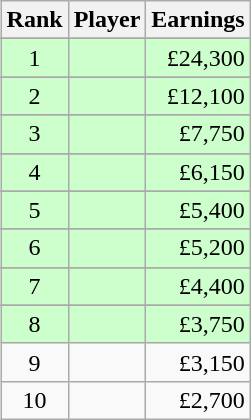<table class="wikitable" style="float:right; text-align:right; margin-left:1em">
<tr>
<th>Rank</th>
<th>Player</th>
<th>Earnings</th>
</tr>
<tr>
</tr>
<tr style="background-color:#ccffcc">
<td align=center>1</td>
<td style="text-align:left"></td>
<td>£24,300</td>
</tr>
<tr>
</tr>
<tr style="background-color:#ccffcc">
<td align=center>2</td>
<td style="text-align:left"></td>
<td>£12,100</td>
</tr>
<tr>
</tr>
<tr style="background-color:#ccffcc">
<td align=center>3</td>
<td style="text-align:left"></td>
<td>£7,750</td>
</tr>
<tr>
</tr>
<tr style="background-color:#ccffcc">
<td align=center>4</td>
<td style="text-align:left"></td>
<td>£6,150</td>
</tr>
<tr>
</tr>
<tr style="background-color:#ccffcc">
<td align=center>5</td>
<td style="text-align:left"></td>
<td>£5,400</td>
</tr>
<tr>
</tr>
<tr style="background-color:#ccffcc">
<td align=center>6</td>
<td style="text-align:left"></td>
<td>£5,200</td>
</tr>
<tr>
</tr>
<tr style="background-color:#ccffcc">
<td align=center>7</td>
<td style="text-align:left"></td>
<td>£4,400</td>
</tr>
<tr>
</tr>
<tr style="background-color:#ccffcc">
<td align=center>8</td>
<td style="text-align:left"></td>
<td>£3,750</td>
</tr>
<tr>
<td align=center>9</td>
<td style="text-align:left"></td>
<td>£3,150</td>
</tr>
<tr>
<td align=center>10</td>
<td style="text-align:left"></td>
<td>£2,700</td>
</tr>
</table>
